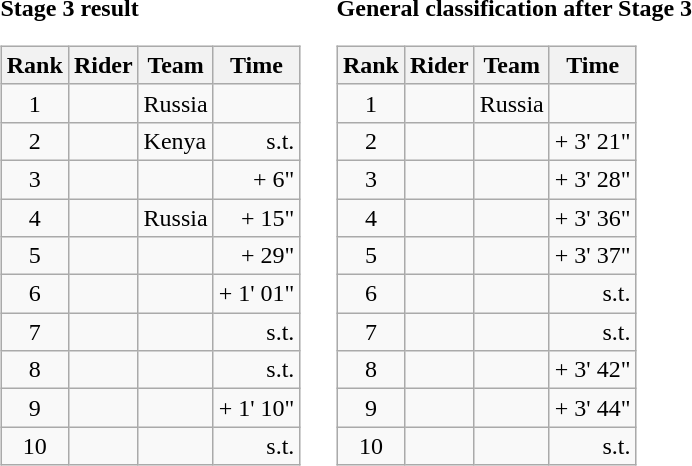<table>
<tr>
<td><strong>Stage 3 result</strong><br><table class="wikitable">
<tr>
<th scope="col">Rank</th>
<th scope="col">Rider</th>
<th scope="col">Team</th>
<th scope="col">Time</th>
</tr>
<tr>
<td style="text-align:center;">1</td>
<td></td>
<td>Russia</td>
<td style="text-align:right;"></td>
</tr>
<tr>
<td style="text-align:center;">2</td>
<td></td>
<td>Kenya</td>
<td style="text-align:right;">s.t.</td>
</tr>
<tr>
<td style="text-align:center;">3</td>
<td></td>
<td></td>
<td style="text-align:right;">+ 6"</td>
</tr>
<tr>
<td style="text-align:center;">4</td>
<td></td>
<td>Russia</td>
<td style="text-align:right;">+ 15"</td>
</tr>
<tr>
<td style="text-align:center;">5</td>
<td></td>
<td></td>
<td style="text-align:right;">+ 29"</td>
</tr>
<tr>
<td style="text-align:center;">6</td>
<td></td>
<td></td>
<td style="text-align:right;">+ 1' 01"</td>
</tr>
<tr>
<td style="text-align:center;">7</td>
<td></td>
<td></td>
<td style="text-align:right;">s.t.</td>
</tr>
<tr>
<td style="text-align:center;">8</td>
<td></td>
<td></td>
<td style="text-align:right;">s.t.</td>
</tr>
<tr>
<td style="text-align:center;">9</td>
<td></td>
<td></td>
<td style="text-align:right;">+ 1' 10"</td>
</tr>
<tr>
<td style="text-align:center;">10</td>
<td></td>
<td></td>
<td style="text-align:right;">s.t.</td>
</tr>
</table>
</td>
<td></td>
<td><strong>General classification after Stage 3</strong><br><table class="wikitable">
<tr>
<th scope="col">Rank</th>
<th scope="col">Rider</th>
<th scope="col">Team</th>
<th scope="col">Time</th>
</tr>
<tr>
<td style="text-align:center;">1</td>
<td>  </td>
<td>Russia</td>
<td style="text-align:right;"></td>
</tr>
<tr>
<td style="text-align:center;">2</td>
<td> </td>
<td></td>
<td style="text-align:right;">+ 3' 21"</td>
</tr>
<tr>
<td style="text-align:center;">3</td>
<td></td>
<td></td>
<td style="text-align:right;">+ 3' 28"</td>
</tr>
<tr>
<td style="text-align:center;">4</td>
<td></td>
<td></td>
<td style="text-align:right;">+ 3' 36"</td>
</tr>
<tr>
<td style="text-align:center;">5</td>
<td></td>
<td></td>
<td style="text-align:right;">+ 3' 37"</td>
</tr>
<tr>
<td style="text-align:center;">6</td>
<td></td>
<td></td>
<td style="text-align:right;">s.t.</td>
</tr>
<tr>
<td style="text-align:center;">7</td>
<td></td>
<td></td>
<td style="text-align:right;">s.t.</td>
</tr>
<tr>
<td style="text-align:center;">8</td>
<td></td>
<td></td>
<td style="text-align:right;">+ 3' 42"</td>
</tr>
<tr>
<td style="text-align:center;">9</td>
<td></td>
<td></td>
<td style="text-align:right;">+ 3' 44"</td>
</tr>
<tr>
<td style="text-align:center;">10</td>
<td></td>
<td></td>
<td style="text-align:right;">s.t.</td>
</tr>
</table>
</td>
</tr>
</table>
